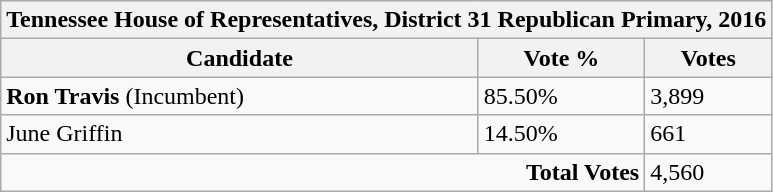<table class="wikitable">
<tr>
<th colspan="3">Tennessee House of Representatives, District 31 Republican Primary, 2016</th>
</tr>
<tr>
<th>Candidate</th>
<th>Vote %</th>
<th>Votes</th>
</tr>
<tr>
<td><strong>Ron Travis</strong> (Incumbent)</td>
<td>85.50%</td>
<td>3,899</td>
</tr>
<tr>
<td>June Griffin</td>
<td>14.50%</td>
<td>661</td>
</tr>
<tr>
<td colspan="2" align="right"><strong>Total Votes</strong></td>
<td>4,560</td>
</tr>
</table>
